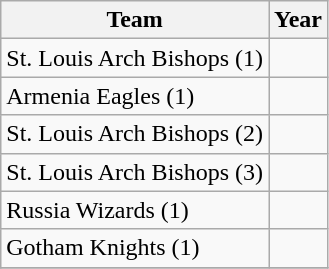<table class="wikitable">
<tr>
<th>Team</th>
<th>Year</th>
</tr>
<tr>
<td> St. Louis Arch Bishops (1)</td>
<td></td>
</tr>
<tr>
<td> Armenia Eagles (1)</td>
<td></td>
</tr>
<tr>
<td> St. Louis Arch Bishops (2)</td>
<td></td>
</tr>
<tr>
<td> St. Louis Arch Bishops (3)</td>
<td></td>
</tr>
<tr>
<td> Russia Wizards (1)</td>
<td></td>
</tr>
<tr>
<td> Gotham Knights (1)</td>
<td></td>
</tr>
<tr>
</tr>
</table>
